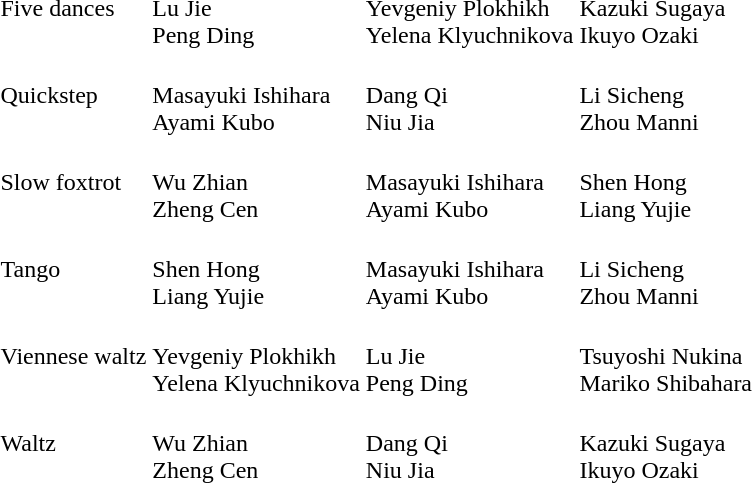<table>
<tr>
<td>Five dances</td>
<td><br>Lu Jie<br>Peng Ding</td>
<td><br>Yevgeniy Plokhikh<br>Yelena Klyuchnikova</td>
<td><br>Kazuki Sugaya<br>Ikuyo Ozaki</td>
</tr>
<tr>
<td>Quickstep</td>
<td><br>Masayuki Ishihara<br>Ayami Kubo</td>
<td><br>Dang Qi<br>Niu Jia</td>
<td><br>Li Sicheng<br>Zhou Manni</td>
</tr>
<tr>
<td>Slow foxtrot</td>
<td><br>Wu Zhian<br>Zheng Cen</td>
<td><br>Masayuki Ishihara<br>Ayami Kubo</td>
<td><br>Shen Hong<br>Liang Yujie</td>
</tr>
<tr>
<td>Tango</td>
<td><br>Shen Hong<br>Liang Yujie</td>
<td><br>Masayuki Ishihara<br>Ayami Kubo</td>
<td><br>Li Sicheng<br>Zhou Manni</td>
</tr>
<tr>
<td>Viennese waltz</td>
<td><br>Yevgeniy Plokhikh<br>Yelena Klyuchnikova</td>
<td><br>Lu Jie<br>Peng Ding</td>
<td><br>Tsuyoshi Nukina<br>Mariko Shibahara</td>
</tr>
<tr>
<td>Waltz</td>
<td><br>Wu Zhian<br>Zheng Cen</td>
<td><br>Dang Qi<br>Niu Jia</td>
<td><br>Kazuki Sugaya<br>Ikuyo Ozaki</td>
</tr>
</table>
